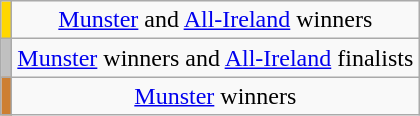<table class="wikitable" style="text-align:center;">
<tr>
<td style="background-color:#FFD700"></td>
<td><a href='#'>Munster</a> and <a href='#'>All-Ireland</a> winners</td>
</tr>
<tr>
<td style="background-color:#C0C0C0"></td>
<td><a href='#'>Munster</a> winners and <a href='#'>All-Ireland</a> finalists</td>
</tr>
<tr>
<td style="background-color:#CD7F32"></td>
<td><a href='#'>Munster</a> winners</td>
</tr>
</table>
